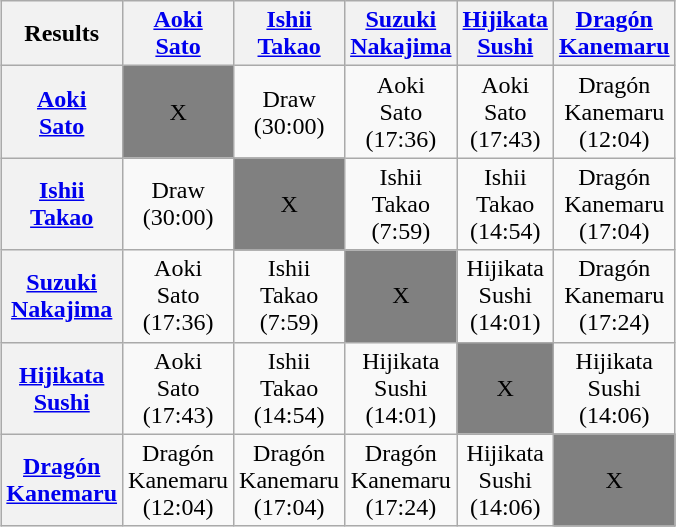<table class="wikitable" style="text-align:center; margin: 1em auto 1em auto">
<tr>
<th>Results</th>
<th><a href='#'>Aoki</a><br><a href='#'>Sato</a></th>
<th><a href='#'>Ishii</a><br><a href='#'>Takao</a></th>
<th><a href='#'>Suzuki</a><br><a href='#'>Nakajima</a></th>
<th><a href='#'>Hijikata</a><br><a href='#'>Sushi</a></th>
<th><a href='#'>Dragón</a><br><a href='#'>Kanemaru</a></th>
</tr>
<tr>
<th><a href='#'>Aoki</a><br><a href='#'>Sato</a></th>
<td bgcolor=grey>X</td>
<td>Draw<br>(30:00)</td>
<td>Aoki<br>Sato<br>(17:36)</td>
<td>Aoki<br>Sato<br>(17:43)</td>
<td>Dragón<br>Kanemaru<br>(12:04)</td>
</tr>
<tr>
<th><a href='#'>Ishii</a><br><a href='#'>Takao</a></th>
<td>Draw<br>(30:00)</td>
<td bgcolor=grey>X</td>
<td>Ishii<br>Takao<br>(7:59)</td>
<td>Ishii<br>Takao<br>(14:54)</td>
<td>Dragón<br>Kanemaru<br>(17:04)</td>
</tr>
<tr>
<th><a href='#'>Suzuki</a><br><a href='#'>Nakajima</a></th>
<td>Aoki<br>Sato<br>(17:36)</td>
<td>Ishii<br>Takao<br>(7:59)</td>
<td bgcolor=grey>X</td>
<td>Hijikata<br>Sushi<br>(14:01)</td>
<td>Dragón<br>Kanemaru<br>(17:24)</td>
</tr>
<tr>
<th><a href='#'>Hijikata</a><br><a href='#'>Sushi</a></th>
<td>Aoki<br>Sato<br>(17:43)</td>
<td>Ishii<br>Takao<br>(14:54)</td>
<td>Hijikata<br>Sushi<br>(14:01)</td>
<td bgcolor=grey>X</td>
<td>Hijikata<br>Sushi<br>(14:06)</td>
</tr>
<tr>
<th><a href='#'>Dragón</a><br><a href='#'>Kanemaru</a></th>
<td>Dragón<br>Kanemaru<br>(12:04)</td>
<td>Dragón<br>Kanemaru<br>(17:04)</td>
<td>Dragón<br>Kanemaru<br>(17:24)</td>
<td>Hijikata<br>Sushi<br>(14:06)</td>
<td bgcolor=grey>X</td>
</tr>
</table>
